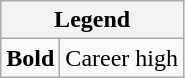<table class="wikitable mw-collapsible mw-collapsed">
<tr>
<th colspan="2">Legend</th>
</tr>
<tr>
<td><strong>Bold</strong></td>
<td>Career high</td>
</tr>
</table>
